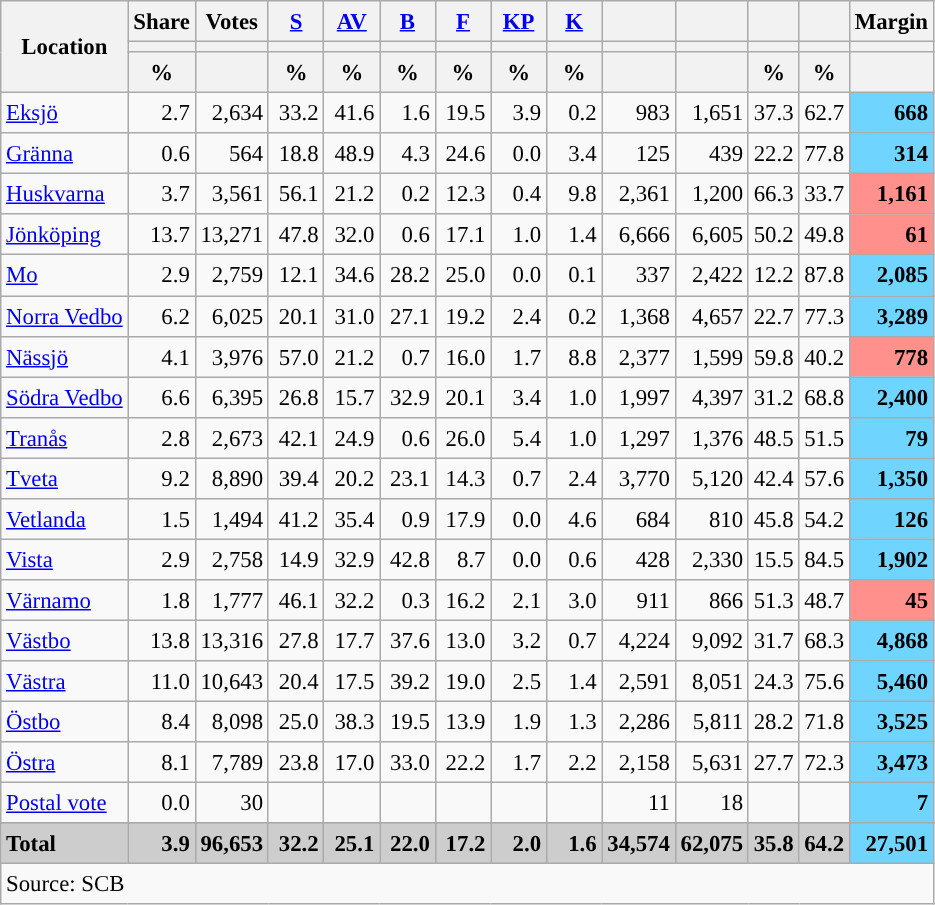<table class="wikitable sortable" style="text-align:right; font-size:95%; line-height:20px;">
<tr>
<th rowspan="3">Location</th>
<th>Share</th>
<th>Votes</th>
<th width="30px" class="unsortable"><a href='#'>S</a></th>
<th width="30px" class="unsortable"><a href='#'>AV</a></th>
<th width="30px" class="unsortable"><a href='#'>B</a></th>
<th width="30px" class="unsortable"><a href='#'>F</a></th>
<th width="30px" class="unsortable"><a href='#'>KP</a></th>
<th width="30px" class="unsortable"><a href='#'>K</a></th>
<th></th>
<th></th>
<th></th>
<th></th>
<th>Margin</th>
</tr>
<tr>
<th></th>
<th></th>
<th style="background:"></th>
<th style="background:"></th>
<th style="background:"></th>
<th style="background:"></th>
<th style="background:"></th>
<th style="background:"></th>
<th style="background:"></th>
<th style="background:"></th>
<th style="background:"></th>
<th style="background:"></th>
<th></th>
</tr>
<tr>
<th data-sort-type="number">%</th>
<th></th>
<th data-sort-type="number">%</th>
<th data-sort-type="number">%</th>
<th data-sort-type="number">%</th>
<th data-sort-type="number">%</th>
<th data-sort-type="number">%</th>
<th data-sort-type="number">%</th>
<th></th>
<th></th>
<th data-sort-type="number">%</th>
<th data-sort-type="number">%</th>
<th></th>
</tr>
<tr>
<td align=left><a href='#'>Eksjö</a></td>
<td>2.7</td>
<td>2,634</td>
<td>33.2</td>
<td>41.6</td>
<td>1.6</td>
<td>19.5</td>
<td>3.9</td>
<td>0.2</td>
<td>983</td>
<td>1,651</td>
<td>37.3</td>
<td>62.7</td>
<td bgcolor=#6fd5fe><strong>668</strong></td>
</tr>
<tr>
<td align=left><a href='#'>Gränna</a></td>
<td>0.6</td>
<td>564</td>
<td>18.8</td>
<td>48.9</td>
<td>4.3</td>
<td>24.6</td>
<td>0.0</td>
<td>3.4</td>
<td>125</td>
<td>439</td>
<td>22.2</td>
<td>77.8</td>
<td bgcolor=#6fd5fe><strong>314</strong></td>
</tr>
<tr>
<td align=left><a href='#'>Huskvarna</a></td>
<td>3.7</td>
<td>3,561</td>
<td>56.1</td>
<td>21.2</td>
<td>0.2</td>
<td>12.3</td>
<td>0.4</td>
<td>9.8</td>
<td>2,361</td>
<td>1,200</td>
<td>66.3</td>
<td>33.7</td>
<td bgcolor=#ff908c><strong>1,161</strong></td>
</tr>
<tr>
<td align=left><a href='#'>Jönköping</a></td>
<td>13.7</td>
<td>13,271</td>
<td>47.8</td>
<td>32.0</td>
<td>0.6</td>
<td>17.1</td>
<td>1.0</td>
<td>1.4</td>
<td>6,666</td>
<td>6,605</td>
<td>50.2</td>
<td>49.8</td>
<td bgcolor=#ff908c><strong>61</strong></td>
</tr>
<tr>
<td align=left><a href='#'>Mo</a></td>
<td>2.9</td>
<td>2,759</td>
<td>12.1</td>
<td>34.6</td>
<td>28.2</td>
<td>25.0</td>
<td>0.0</td>
<td>0.1</td>
<td>337</td>
<td>2,422</td>
<td>12.2</td>
<td>87.8</td>
<td bgcolor=#6fd5fe><strong>2,085</strong></td>
</tr>
<tr>
<td align=left><a href='#'>Norra Vedbo</a></td>
<td>6.2</td>
<td>6,025</td>
<td>20.1</td>
<td>31.0</td>
<td>27.1</td>
<td>19.2</td>
<td>2.4</td>
<td>0.2</td>
<td>1,368</td>
<td>4,657</td>
<td>22.7</td>
<td>77.3</td>
<td bgcolor=#6fd5fe><strong>3,289</strong></td>
</tr>
<tr>
<td align=left><a href='#'>Nässjö</a></td>
<td>4.1</td>
<td>3,976</td>
<td>57.0</td>
<td>21.2</td>
<td>0.7</td>
<td>16.0</td>
<td>1.7</td>
<td>8.8</td>
<td>2,377</td>
<td>1,599</td>
<td>59.8</td>
<td>40.2</td>
<td bgcolor=#ff908c><strong>778</strong></td>
</tr>
<tr>
<td align=left><a href='#'>Södra Vedbo</a></td>
<td>6.6</td>
<td>6,395</td>
<td>26.8</td>
<td>15.7</td>
<td>32.9</td>
<td>20.1</td>
<td>3.4</td>
<td>1.0</td>
<td>1,997</td>
<td>4,397</td>
<td>31.2</td>
<td>68.8</td>
<td bgcolor=#6fd5fe><strong>2,400</strong></td>
</tr>
<tr>
<td align=left><a href='#'>Tranås</a></td>
<td>2.8</td>
<td>2,673</td>
<td>42.1</td>
<td>24.9</td>
<td>0.6</td>
<td>26.0</td>
<td>5.4</td>
<td>1.0</td>
<td>1,297</td>
<td>1,376</td>
<td>48.5</td>
<td>51.5</td>
<td bgcolor=#6fd5fe><strong>79</strong></td>
</tr>
<tr>
<td align=left><a href='#'>Tveta</a></td>
<td>9.2</td>
<td>8,890</td>
<td>39.4</td>
<td>20.2</td>
<td>23.1</td>
<td>14.3</td>
<td>0.7</td>
<td>2.4</td>
<td>3,770</td>
<td>5,120</td>
<td>42.4</td>
<td>57.6</td>
<td bgcolor=#6fd5fe><strong>1,350</strong></td>
</tr>
<tr>
<td align=left><a href='#'>Vetlanda</a></td>
<td>1.5</td>
<td>1,494</td>
<td>41.2</td>
<td>35.4</td>
<td>0.9</td>
<td>17.9</td>
<td>0.0</td>
<td>4.6</td>
<td>684</td>
<td>810</td>
<td>45.8</td>
<td>54.2</td>
<td bgcolor=#6fd5fe><strong>126</strong></td>
</tr>
<tr>
<td align=left><a href='#'>Vista</a></td>
<td>2.9</td>
<td>2,758</td>
<td>14.9</td>
<td>32.9</td>
<td>42.8</td>
<td>8.7</td>
<td>0.0</td>
<td>0.6</td>
<td>428</td>
<td>2,330</td>
<td>15.5</td>
<td>84.5</td>
<td bgcolor=#6fd5fe><strong>1,902</strong></td>
</tr>
<tr>
<td align=left><a href='#'>Värnamo</a></td>
<td>1.8</td>
<td>1,777</td>
<td>46.1</td>
<td>32.2</td>
<td>0.3</td>
<td>16.2</td>
<td>2.1</td>
<td>3.0</td>
<td>911</td>
<td>866</td>
<td>51.3</td>
<td>48.7</td>
<td bgcolor=#ff908c><strong>45</strong></td>
</tr>
<tr>
<td align=left><a href='#'>Västbo</a></td>
<td>13.8</td>
<td>13,316</td>
<td>27.8</td>
<td>17.7</td>
<td>37.6</td>
<td>13.0</td>
<td>3.2</td>
<td>0.7</td>
<td>4,224</td>
<td>9,092</td>
<td>31.7</td>
<td>68.3</td>
<td bgcolor=#6fd5fe><strong>4,868</strong></td>
</tr>
<tr>
<td align=left><a href='#'>Västra</a></td>
<td>11.0</td>
<td>10,643</td>
<td>20.4</td>
<td>17.5</td>
<td>39.2</td>
<td>19.0</td>
<td>2.5</td>
<td>1.4</td>
<td>2,591</td>
<td>8,051</td>
<td>24.3</td>
<td>75.6</td>
<td bgcolor=#6fd5fe><strong>5,460</strong></td>
</tr>
<tr>
<td align=left><a href='#'>Östbo</a></td>
<td>8.4</td>
<td>8,098</td>
<td>25.0</td>
<td>38.3</td>
<td>19.5</td>
<td>13.9</td>
<td>1.9</td>
<td>1.3</td>
<td>2,286</td>
<td>5,811</td>
<td>28.2</td>
<td>71.8</td>
<td bgcolor=#6fd5fe><strong>3,525</strong></td>
</tr>
<tr>
<td align=left><a href='#'>Östra</a></td>
<td>8.1</td>
<td>7,789</td>
<td>23.8</td>
<td>17.0</td>
<td>33.0</td>
<td>22.2</td>
<td>1.7</td>
<td>2.2</td>
<td>2,158</td>
<td>5,631</td>
<td>27.7</td>
<td>72.3</td>
<td bgcolor=#6fd5fe><strong>3,473</strong></td>
</tr>
<tr>
<td align=left><a href='#'>Postal vote</a></td>
<td>0.0</td>
<td>30</td>
<td></td>
<td></td>
<td></td>
<td></td>
<td></td>
<td></td>
<td>11</td>
<td>18</td>
<td></td>
<td></td>
<td bgcolor=#6fd5fe><strong>7</strong></td>
</tr>
<tr>
</tr>
<tr style="background:#CDCDCD;">
<td align=left><strong>Total</strong></td>
<td><strong>3.9</strong></td>
<td><strong>96,653</strong></td>
<td><strong>32.2</strong></td>
<td><strong>25.1</strong></td>
<td><strong>22.0</strong></td>
<td><strong>17.2</strong></td>
<td><strong>2.0</strong></td>
<td><strong>1.6</strong></td>
<td><strong>34,574</strong></td>
<td><strong>62,075</strong></td>
<td><strong>35.8</strong></td>
<td><strong>64.2</strong></td>
<td bgcolor=#6fd5fe><strong>27,501</strong></td>
</tr>
<tr>
<td align=left colspan=14>Source: SCB </td>
</tr>
</table>
